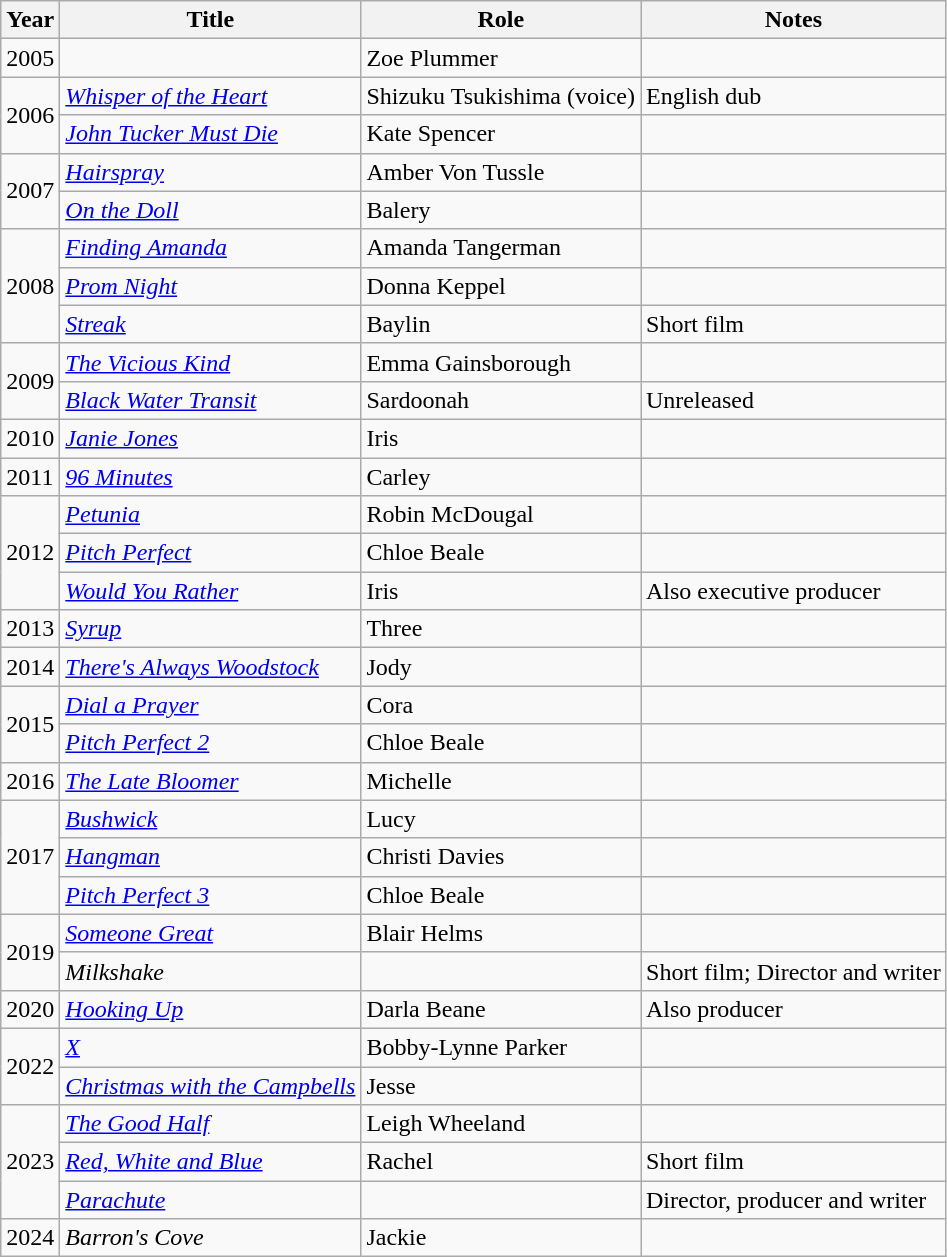<table class="wikitable sortable">
<tr>
<th>Year</th>
<th>Title</th>
<th>Role</th>
<th class="unsortable">Notes</th>
</tr>
<tr>
<td>2005</td>
<td><em></em></td>
<td>Zoe Plummer</td>
<td></td>
</tr>
<tr>
<td rowspan="2">2006</td>
<td><em><a href='#'>Whisper of the Heart</a></em></td>
<td>Shizuku Tsukishima (voice)</td>
<td>English dub</td>
</tr>
<tr>
<td><em><a href='#'>John Tucker Must Die</a></em></td>
<td>Kate Spencer</td>
<td></td>
</tr>
<tr>
<td rowspan="2">2007</td>
<td><em><a href='#'>Hairspray</a></em></td>
<td>Amber Von Tussle</td>
<td></td>
</tr>
<tr>
<td><em><a href='#'>On the Doll</a></em></td>
<td>Balery</td>
<td></td>
</tr>
<tr>
<td rowspan="3">2008</td>
<td><em><a href='#'>Finding Amanda</a></em></td>
<td>Amanda Tangerman</td>
<td></td>
</tr>
<tr>
<td><em><a href='#'>Prom Night</a></em></td>
<td>Donna Keppel</td>
<td></td>
</tr>
<tr>
<td><em><a href='#'>Streak</a></em></td>
<td>Baylin</td>
<td>Short film</td>
</tr>
<tr>
<td rowspan="2">2009</td>
<td><em><a href='#'>The Vicious Kind</a></em></td>
<td>Emma Gainsborough</td>
<td></td>
</tr>
<tr>
<td><em><a href='#'>Black Water Transit</a></em></td>
<td>Sardoonah</td>
<td>Unreleased</td>
</tr>
<tr>
<td>2010</td>
<td><em><a href='#'>Janie Jones</a></em></td>
<td>Iris</td>
<td></td>
</tr>
<tr>
<td>2011</td>
<td><em><a href='#'>96 Minutes</a></em></td>
<td>Carley</td>
<td></td>
</tr>
<tr>
<td rowspan="3">2012</td>
<td><em><a href='#'>Petunia</a></em></td>
<td>Robin McDougal</td>
<td></td>
</tr>
<tr>
<td><em><a href='#'>Pitch Perfect</a></em></td>
<td>Chloe Beale</td>
<td></td>
</tr>
<tr>
<td><em><a href='#'>Would You Rather</a></em></td>
<td>Iris</td>
<td>Also executive producer</td>
</tr>
<tr>
<td rowspan="1">2013</td>
<td><em><a href='#'>Syrup</a></em></td>
<td>Three</td>
<td></td>
</tr>
<tr>
<td rowspan="1">2014</td>
<td><em><a href='#'>There's Always Woodstock</a></em></td>
<td>Jody</td>
<td></td>
</tr>
<tr>
<td rowspan="2">2015</td>
<td><em><a href='#'>Dial a Prayer</a></em></td>
<td>Cora</td>
<td></td>
</tr>
<tr>
<td><em><a href='#'>Pitch Perfect 2</a></em></td>
<td>Chloe Beale</td>
<td></td>
</tr>
<tr>
<td>2016</td>
<td><em><a href='#'>The Late Bloomer</a></em></td>
<td>Michelle</td>
<td></td>
</tr>
<tr>
<td rowspan="3">2017</td>
<td><em><a href='#'>Bushwick</a></em></td>
<td>Lucy</td>
<td></td>
</tr>
<tr>
<td><em><a href='#'>Hangman</a></em></td>
<td>Christi Davies</td>
<td></td>
</tr>
<tr>
<td><em><a href='#'>Pitch Perfect 3</a></em></td>
<td>Chloe Beale</td>
<td></td>
</tr>
<tr>
<td rowspan="2">2019</td>
<td><em><a href='#'>Someone Great</a></em></td>
<td>Blair Helms</td>
<td></td>
</tr>
<tr>
<td><em>Milkshake</em></td>
<td></td>
<td>Short film; Director and writer</td>
</tr>
<tr>
<td>2020</td>
<td><em><a href='#'>Hooking Up</a></em></td>
<td>Darla Beane</td>
<td>Also producer</td>
</tr>
<tr>
<td rowspan="2">2022</td>
<td><em><a href='#'>X</a></em></td>
<td>Bobby-Lynne Parker</td>
<td></td>
</tr>
<tr>
<td><em><a href='#'>Christmas with the Campbells</a></em></td>
<td>Jesse</td>
<td></td>
</tr>
<tr>
<td rowspan="3">2023</td>
<td><em><a href='#'>The Good Half</a></em></td>
<td>Leigh Wheeland</td>
<td></td>
</tr>
<tr>
<td><em><a href='#'>Red, White and Blue</a></em></td>
<td>Rachel</td>
<td>Short film</td>
</tr>
<tr>
<td><em><a href='#'>Parachute</a></em></td>
<td></td>
<td>Director, producer and writer</td>
</tr>
<tr>
<td>2024</td>
<td><em>Barron's Cove</em></td>
<td>Jackie</td>
<td></td>
</tr>
</table>
